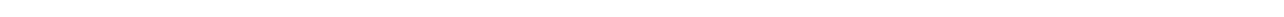<table style="width:88%; text-align:center;">
<tr style="color:white;">
<td style="background:"><strong>16</strong></td>
<td style="background:"><strong>13</strong></td>
<td style="background:"><strong>1</strong></td>
<td style="background:"><strong>3</strong></td>
<td style="background:"><strong>27</strong></td>
</tr>
</table>
